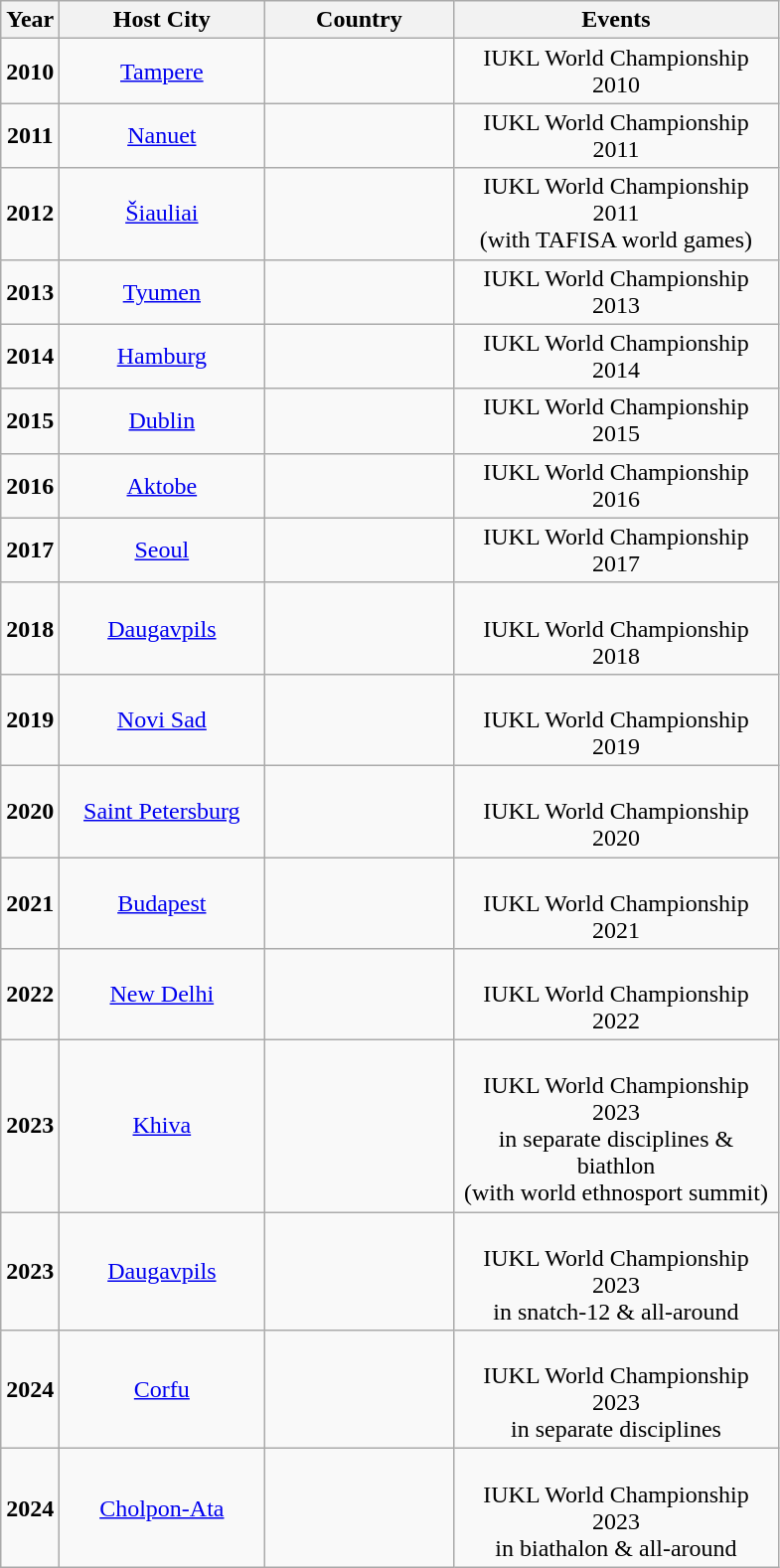<table class="wikitable" style="text-align:center">
<tr>
<th width=30>Year</th>
<th width=130>Host City</th>
<th width=120>Country</th>
<th width=210>Events</th>
</tr>
<tr>
<td><strong>2010</strong></td>
<td><a href='#'>Tampere</a></td>
<td align="left"></td>
<td>IUKL World Championship 2010</td>
</tr>
<tr>
<td><strong>2011</strong></td>
<td><a href='#'>Nanuet</a></td>
<td align="left"></td>
<td>IUKL World Championship 2011</td>
</tr>
<tr>
<td><strong>2012</strong></td>
<td><a href='#'>Šiauliai</a></td>
<td align="left"></td>
<td>IUKL World Championship 2011<br>(with TAFISA world games)</td>
</tr>
<tr>
<td><strong>2013</strong></td>
<td><a href='#'>Tyumen</a></td>
<td align="left"></td>
<td>IUKL World Championship 2013</td>
</tr>
<tr>
<td><strong>2014</strong></td>
<td><a href='#'>Hamburg</a></td>
<td align="left"></td>
<td>IUKL World Championship 2014</td>
</tr>
<tr>
<td><strong>2015</strong></td>
<td><a href='#'>Dublin</a></td>
<td align="left"></td>
<td>IUKL World Championship 2015</td>
</tr>
<tr>
<td><strong>2016</strong></td>
<td><a href='#'>Aktobe</a></td>
<td align="left"></td>
<td>IUKL World Championship 2016</td>
</tr>
<tr>
<td><strong>2017</strong></td>
<td><a href='#'>Seoul</a></td>
<td align="left"></td>
<td>IUKL World Championship 2017</td>
</tr>
<tr>
<td><strong>2018</strong></td>
<td><a href='#'>Daugavpils</a></td>
<td align="left"></td>
<td><br>IUKL World Championship 2018</td>
</tr>
<tr>
<td><strong>2019</strong></td>
<td><a href='#'>Novi Sad</a></td>
<td align="left"></td>
<td><br>IUKL World Championship 2019</td>
</tr>
<tr>
<td><strong>2020</strong></td>
<td><a href='#'>Saint Petersburg</a></td>
<td align="left"></td>
<td><br>IUKL World Championship 2020</td>
</tr>
<tr>
<td><strong>2021</strong></td>
<td><a href='#'>Budapest</a></td>
<td align="left"></td>
<td><br>IUKL World Championship 2021</td>
</tr>
<tr>
<td><strong>2022</strong></td>
<td><a href='#'>New Delhi</a></td>
<td align="left"></td>
<td><br>IUKL World Championship 2022</td>
</tr>
<tr>
<td><strong>2023</strong></td>
<td><a href='#'>Khiva</a></td>
<td align="left"></td>
<td><br>IUKL World Championship 2023<br>in separate disciplines & biathlon<br>(with world ethnosport summit)</td>
</tr>
<tr>
<td><strong>2023</strong></td>
<td><a href='#'>Daugavpils</a></td>
<td align="left"></td>
<td><br>IUKL World Championship 2023<br>in snatch-12 & all-around</td>
</tr>
<tr>
<td><strong>2024</strong></td>
<td><a href='#'>Corfu</a></td>
<td align="left"></td>
<td><br>IUKL World Championship 2023<br>in separate disciplines</td>
</tr>
<tr>
<td><strong>2024</strong></td>
<td><a href='#'>Cholpon-Ata</a></td>
<td align="left"></td>
<td><br>IUKL World Championship 2023<br>in biathalon & all-around</td>
</tr>
</table>
